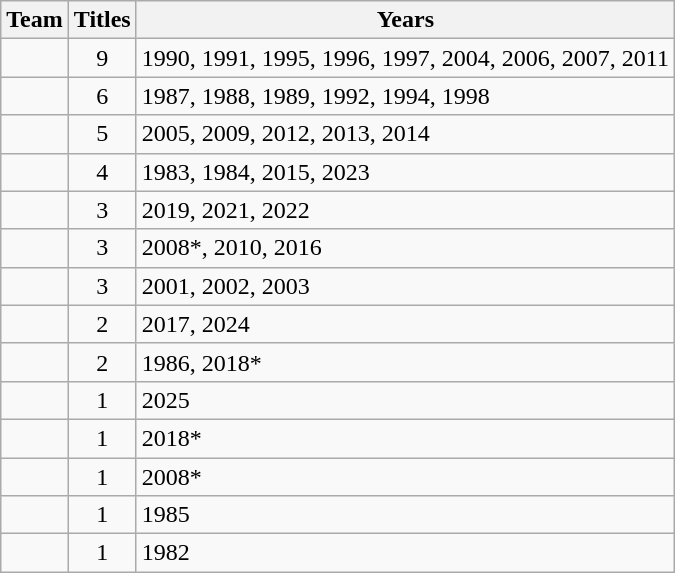<table class="wikitable sortable" style="text-align:center">
<tr>
<th>Team</th>
<th>Titles</th>
<th>Years</th>
</tr>
<tr>
<td style=><strong></strong></td>
<td>9</td>
<td align=left>1990, 1991, 1995, 1996, 1997, 2004, 2006, 2007, 2011</td>
</tr>
<tr>
<td style=><strong></strong></td>
<td>6</td>
<td align=left>1987, 1988, 1989, 1992, 1994, 1998</td>
</tr>
<tr>
<td style=><strong></strong></td>
<td>5</td>
<td align=left>2005, 2009, 2012, 2013, 2014</td>
</tr>
<tr>
<td style=><strong></strong></td>
<td>4</td>
<td align=left>1983, 1984, 2015, 2023</td>
</tr>
<tr>
<td style=><strong></strong></td>
<td>3</td>
<td align=left>2019, 2021, 2022</td>
</tr>
<tr>
<td style=><strong></strong></td>
<td>3</td>
<td align=left>2008*, 2010, 2016</td>
</tr>
<tr>
<td style=><strong></strong></td>
<td>3</td>
<td align=left>2001, 2002, 2003</td>
</tr>
<tr>
<td style=><strong></strong></td>
<td>2</td>
<td align=left>2017, 2024</td>
</tr>
<tr>
<td style=><strong></strong></td>
<td>2</td>
<td align=left>1986, 2018*</td>
</tr>
<tr>
<td style=><strong></strong></td>
<td>1</td>
<td align=left>2025</td>
</tr>
<tr>
<td style=><strong></strong></td>
<td>1</td>
<td align=left>2018*</td>
</tr>
<tr>
<td style=><strong></strong></td>
<td>1</td>
<td align=left>2008*</td>
</tr>
<tr>
<td style=><strong></strong></td>
<td>1</td>
<td align=left>1985</td>
</tr>
<tr>
<td style=><strong></strong></td>
<td>1</td>
<td align=left>1982</td>
</tr>
</table>
